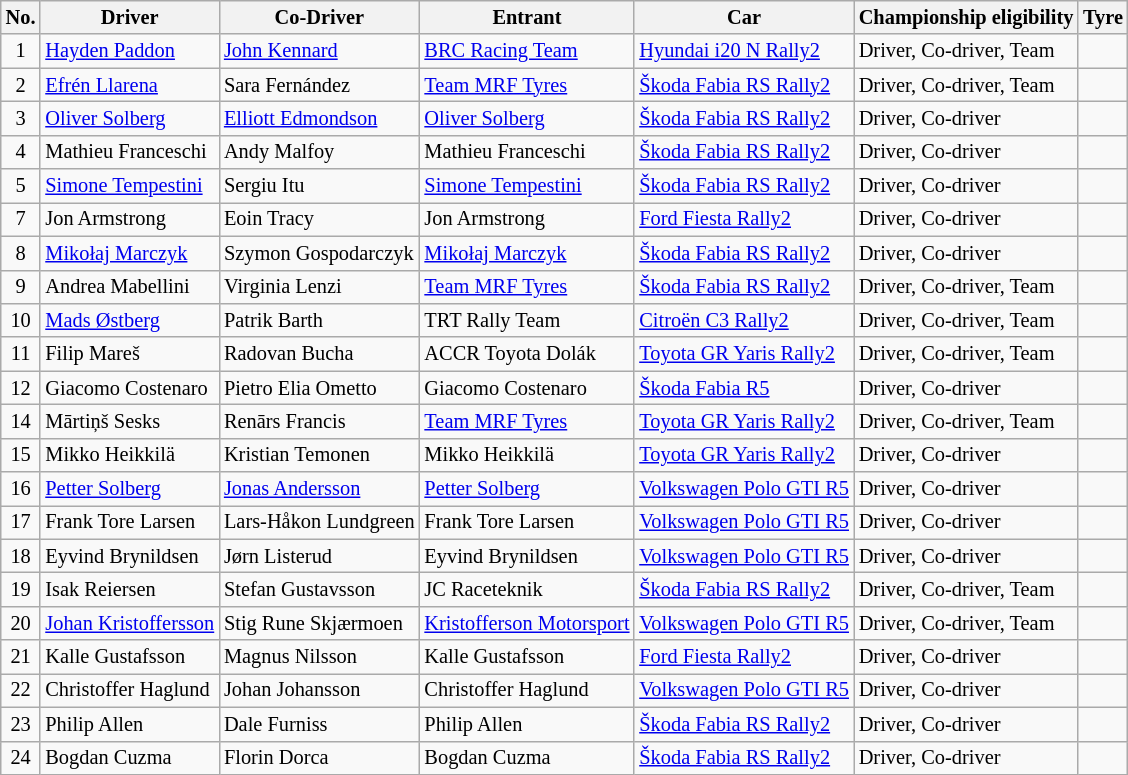<table class="wikitable" style="font-size: 85%;">
<tr>
<th>No.</th>
<th>Driver</th>
<th>Co-Driver</th>
<th>Entrant</th>
<th>Car</th>
<th>Championship eligibility</th>
<th>Tyre</th>
</tr>
<tr>
<td align="center">1</td>
<td> <a href='#'>Hayden Paddon</a></td>
<td> <a href='#'>John Kennard</a></td>
<td> <a href='#'>BRC Racing Team</a></td>
<td><a href='#'>Hyundai i20 N Rally2</a></td>
<td>Driver, Co-driver, Team</td>
<td align="center"></td>
</tr>
<tr>
<td align="center">2</td>
<td> <a href='#'>Efrén Llarena</a></td>
<td> Sara Fernández</td>
<td> <a href='#'>Team MRF Tyres</a></td>
<td><a href='#'>Škoda Fabia RS Rally2</a></td>
<td>Driver, Co-driver, Team</td>
<td align="center"></td>
</tr>
<tr>
<td align="center">3</td>
<td> <a href='#'>Oliver Solberg</a></td>
<td> <a href='#'>Elliott Edmondson</a></td>
<td> <a href='#'>Oliver Solberg</a></td>
<td><a href='#'>Škoda Fabia RS Rally2</a></td>
<td>Driver, Co-driver</td>
<td align="center"></td>
</tr>
<tr>
<td align="center">4</td>
<td> Mathieu Franceschi</td>
<td> Andy Malfoy</td>
<td> Mathieu Franceschi</td>
<td><a href='#'>Škoda Fabia RS Rally2</a></td>
<td>Driver, Co-driver</td>
<td align="center"></td>
</tr>
<tr>
<td align="center">5</td>
<td> <a href='#'>Simone Tempestini</a></td>
<td> Sergiu Itu</td>
<td> <a href='#'>Simone Tempestini</a></td>
<td><a href='#'>Škoda Fabia RS Rally2</a></td>
<td>Driver, Co-driver</td>
<td align="center"></td>
</tr>
<tr>
<td align="center">7</td>
<td> Jon Armstrong</td>
<td> Eoin Tracy</td>
<td> Jon Armstrong</td>
<td><a href='#'>Ford Fiesta Rally2</a></td>
<td>Driver, Co-driver</td>
<td align="center"></td>
</tr>
<tr>
<td align="center">8</td>
<td> <a href='#'>Mikołaj Marczyk</a></td>
<td> Szymon Gospodarczyk</td>
<td> <a href='#'>Mikołaj Marczyk</a></td>
<td><a href='#'>Škoda Fabia RS Rally2</a></td>
<td>Driver, Co-driver</td>
<td align="center"></td>
</tr>
<tr>
<td align="center">9</td>
<td> Andrea Mabellini</td>
<td> Virginia Lenzi</td>
<td> <a href='#'>Team MRF Tyres</a></td>
<td><a href='#'>Škoda Fabia RS Rally2</a></td>
<td>Driver, Co-driver, Team</td>
<td align="center"></td>
</tr>
<tr>
<td align="center">10</td>
<td> <a href='#'>Mads Østberg</a></td>
<td> Patrik Barth</td>
<td> TRT Rally Team</td>
<td><a href='#'>Citroën C3 Rally2</a></td>
<td>Driver, Co-driver, Team</td>
<td align="center"></td>
</tr>
<tr>
<td align="center">11</td>
<td> Filip Mareš</td>
<td> Radovan Bucha</td>
<td> ACCR Toyota Dolák</td>
<td><a href='#'>Toyota GR Yaris Rally2</a></td>
<td>Driver, Co-driver, Team</td>
<td align="center"></td>
</tr>
<tr>
<td align="center">12</td>
<td> Giacomo Costenaro</td>
<td> Pietro Elia Ometto</td>
<td> Giacomo Costenaro</td>
<td><a href='#'>Škoda Fabia R5</a></td>
<td>Driver, Co-driver</td>
<td align="center"></td>
</tr>
<tr>
<td align="center">14</td>
<td> Mārtiņš Sesks</td>
<td> Renārs Francis</td>
<td> <a href='#'>Team MRF Tyres</a></td>
<td><a href='#'>Toyota GR Yaris Rally2</a></td>
<td>Driver, Co-driver, Team</td>
<td align="center"></td>
</tr>
<tr>
<td align="center">15</td>
<td> Mikko Heikkilä</td>
<td> Kristian Temonen</td>
<td> Mikko Heikkilä</td>
<td><a href='#'>Toyota GR Yaris Rally2</a></td>
<td>Driver, Co-driver</td>
<td align="center"></td>
</tr>
<tr>
<td align="center">16</td>
<td> <a href='#'>Petter Solberg</a></td>
<td> <a href='#'>Jonas Andersson</a></td>
<td> <a href='#'>Petter Solberg</a></td>
<td><a href='#'>Volkswagen Polo GTI R5</a></td>
<td>Driver, Co-driver</td>
<td align="center"></td>
</tr>
<tr>
<td align="center">17</td>
<td> Frank Tore Larsen</td>
<td> Lars-Håkon Lundgreen</td>
<td> Frank Tore Larsen</td>
<td><a href='#'>Volkswagen Polo GTI R5</a></td>
<td>Driver, Co-driver</td>
<td align="center"></td>
</tr>
<tr>
<td align="center">18</td>
<td> Eyvind Brynildsen</td>
<td> Jørn Listerud</td>
<td> Eyvind Brynildsen</td>
<td><a href='#'>Volkswagen Polo GTI R5</a></td>
<td>Driver, Co-driver</td>
<td align="center"></td>
</tr>
<tr>
<td align="center">19</td>
<td> Isak Reiersen</td>
<td> Stefan Gustavsson</td>
<td> JC Raceteknik</td>
<td><a href='#'>Škoda Fabia RS Rally2</a></td>
<td>Driver, Co-driver, Team</td>
<td align="center"></td>
</tr>
<tr>
<td align="center">20</td>
<td> <a href='#'>Johan Kristoffersson</a></td>
<td> Stig Rune Skjærmoen</td>
<td> <a href='#'>Kristofferson Motorsport</a></td>
<td><a href='#'>Volkswagen Polo GTI R5</a></td>
<td>Driver, Co-driver, Team</td>
<td align="center"></td>
</tr>
<tr>
<td align="center">21</td>
<td> Kalle Gustafsson</td>
<td> Magnus Nilsson</td>
<td> Kalle Gustafsson</td>
<td><a href='#'>Ford Fiesta Rally2</a></td>
<td>Driver, Co-driver</td>
<td align="center"></td>
</tr>
<tr>
<td align="center">22</td>
<td> Christoffer Haglund</td>
<td> Johan Johansson</td>
<td> Christoffer Haglund</td>
<td><a href='#'>Volkswagen Polo GTI R5</a></td>
<td>Driver, Co-driver</td>
<td align="center"></td>
</tr>
<tr>
<td align="center">23</td>
<td> Philip Allen</td>
<td> Dale Furniss</td>
<td> Philip Allen</td>
<td><a href='#'>Škoda Fabia RS Rally2</a></td>
<td>Driver, Co-driver</td>
<td align="center"></td>
</tr>
<tr>
<td align="center">24</td>
<td> Bogdan Cuzma</td>
<td> Florin Dorca</td>
<td> Bogdan Cuzma</td>
<td><a href='#'>Škoda Fabia RS Rally2</a></td>
<td>Driver, Co-driver</td>
<td align="center"></td>
</tr>
</table>
